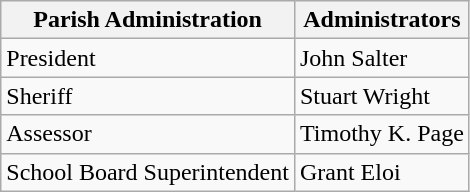<table class="wikitable">
<tr>
<th>Parish Administration</th>
<th>Administrators</th>
</tr>
<tr>
<td>President</td>
<td>John Salter</td>
</tr>
<tr>
<td>Sheriff</td>
<td>Stuart Wright</td>
</tr>
<tr>
<td>Assessor</td>
<td>Timothy K. Page</td>
</tr>
<tr>
<td>School Board Superintendent</td>
<td>Grant Eloi</td>
</tr>
</table>
